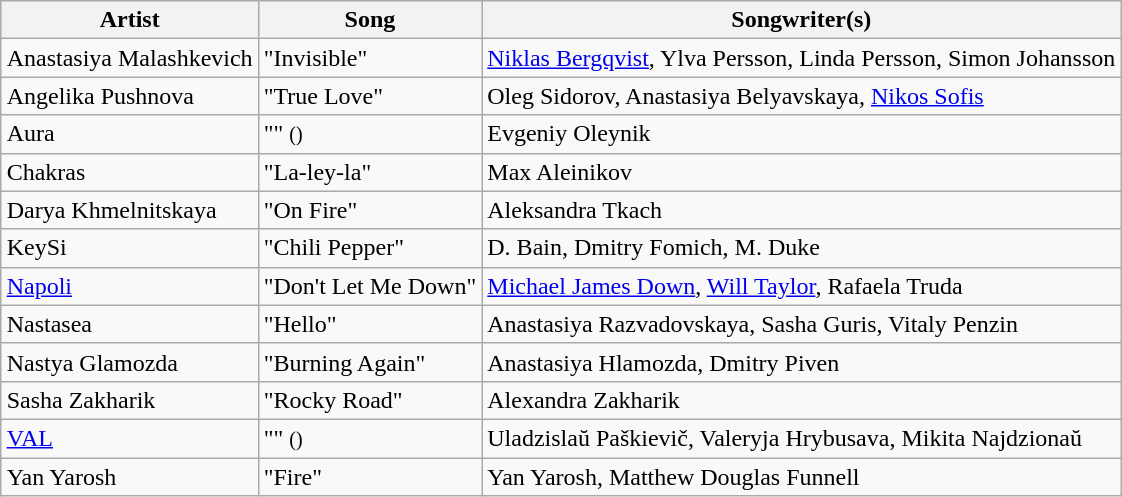<table class="sortable wikitable" style="margin: 1em auto 1em auto;">
<tr>
<th>Artist</th>
<th>Song</th>
<th>Songwriter(s)</th>
</tr>
<tr>
<td>Anastasiya Malashkevich</td>
<td>"Invisible"</td>
<td><a href='#'>Niklas Bergqvist</a>, Ylva Persson, Linda Persson, Simon Johansson</td>
</tr>
<tr>
<td>Angelika Pushnоva</td>
<td>"True Love"</td>
<td>Oleg Sidorov, Anastasiya Belyavskaya, <a href='#'>Nikos Sofis</a></td>
</tr>
<tr>
<td>Aura</td>
<td>"" <small>()</small></td>
<td>Evgeniy Oleynik</td>
</tr>
<tr>
<td>Chakras</td>
<td>"La-ley-la"</td>
<td>Max Aleinikov</td>
</tr>
<tr>
<td>Darya Khmelnitskaya</td>
<td>"On Fire"</td>
<td>Aleksandra Tkach</td>
</tr>
<tr>
<td>KeySi</td>
<td>"Chili Pepper"</td>
<td>D. Bain, Dmitry Fomich, M. Duke</td>
</tr>
<tr>
<td><a href='#'>Napoli</a></td>
<td>"Don't Let Me Down"</td>
<td><a href='#'>Michael James Down</a>, <a href='#'>Will Taylor</a>, Rafaela Truda</td>
</tr>
<tr>
<td>Nastasea</td>
<td>"Hello"</td>
<td>Anastasiya Razvadоvskaya, Sasha Guris, Vitaly Penzin</td>
</tr>
<tr>
<td>Nastya Glamozda</td>
<td>"Burning Again"</td>
<td>Anastasiya Hlamоzda, Dmitry Piven</td>
</tr>
<tr>
<td>Sasha Zakharik</td>
<td>"Rocky Road"</td>
<td>Alexandra Zakharik</td>
</tr>
<tr>
<td><a href='#'>VAL</a></td>
<td>"" <small>()</small></td>
<td>Uladzislaŭ Paškievič, Valeryja Hrybusava, Mikita Najdzionaŭ</td>
</tr>
<tr>
<td>Yan Yarosh</td>
<td>"Fire"</td>
<td>Yan Yarosh, Matthew Douglas Funnell</td>
</tr>
</table>
